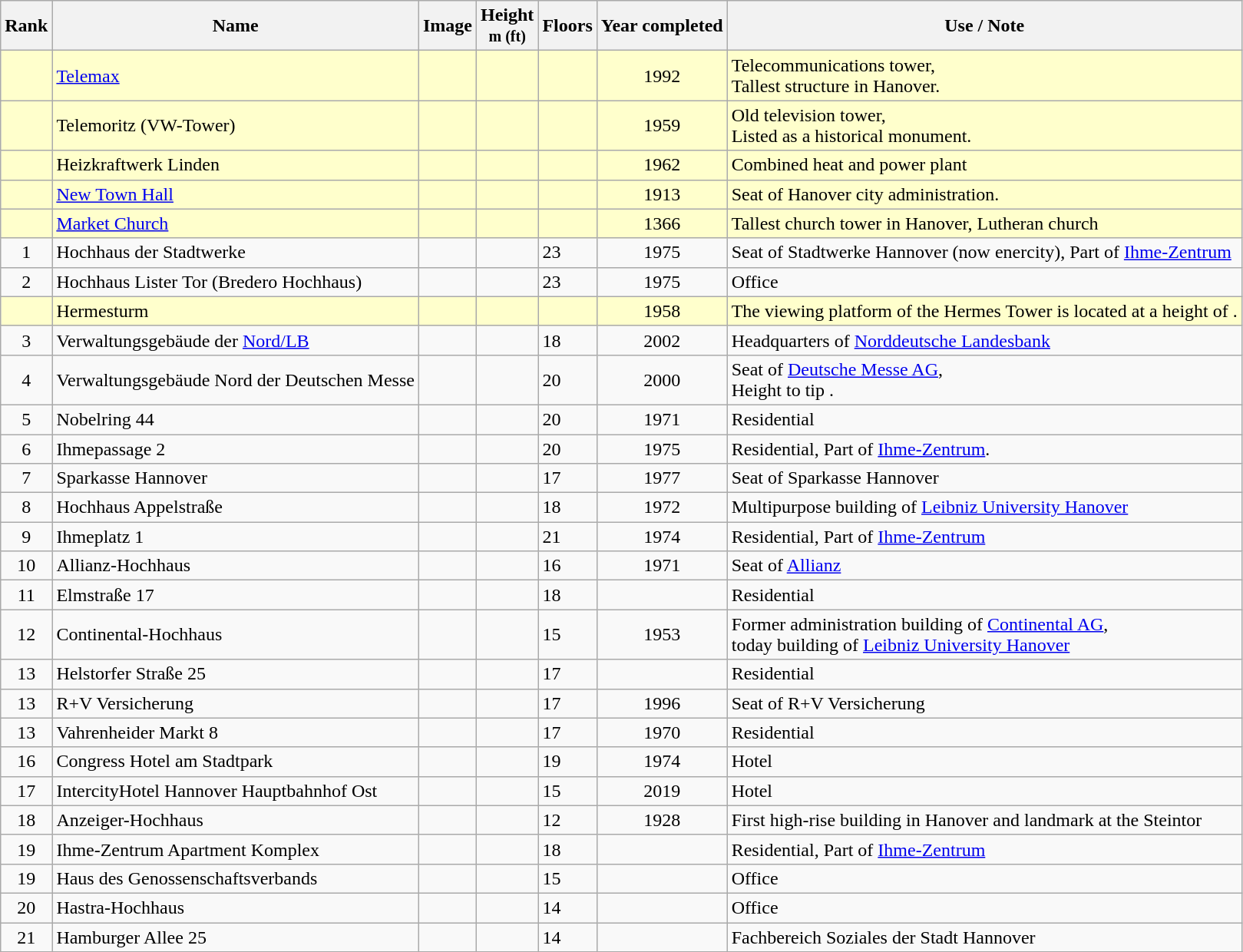<table class="wikitable sortable">
<tr>
<th>Rank</th>
<th>Name</th>
<th>Image</th>
<th>Height<br><small>m (ft)</small></th>
<th>Floors</th>
<th>Year completed</th>
<th>Use / Note</th>
</tr>
<tr style="background: #ffffcc">
<td align="center"></td>
<td><a href='#'>Telemax</a></td>
<td></td>
<td align="center"></td>
<td></td>
<td align="center">1992</td>
<td>Telecommunications tower,<br> Tallest structure in Hanover.</td>
</tr>
<tr style="background: #ffffcc">
<td align="center"></td>
<td>Telemoritz (VW-Tower)</td>
<td></td>
<td align="center"></td>
<td></td>
<td align="center">1959</td>
<td>Old television tower,<br> Listed as a historical monument.</td>
</tr>
<tr style="background: #ffffcc">
<td align="center"></td>
<td>Heizkraftwerk Linden</td>
<td></td>
<td align="center"></td>
<td></td>
<td align="center">1962</td>
<td>Combined heat and power plant</td>
</tr>
<tr style="background: #ffffcc">
<td align="center"></td>
<td><a href='#'>New Town Hall</a></td>
<td></td>
<td align="center"></td>
<td></td>
<td align="center">1913</td>
<td>Seat of Hanover city administration.</td>
</tr>
<tr style="background: #ffffcc">
<td align="center"></td>
<td><a href='#'>Market Church</a></td>
<td></td>
<td align="center"></td>
<td></td>
<td align="center">1366</td>
<td>Tallest church tower in Hanover, Lutheran church</td>
</tr>
<tr>
<td align="center">1</td>
<td>Hochhaus der Stadtwerke</td>
<td></td>
<td align="center"></td>
<td>23</td>
<td align="center">1975</td>
<td>Seat of Stadtwerke Hannover (now enercity), Part of <a href='#'>Ihme-Zentrum</a></td>
</tr>
<tr>
<td align="center">2</td>
<td>Hochhaus Lister Tor (Bredero Hochhaus)</td>
<td></td>
<td align="center"></td>
<td>23</td>
<td align="center">1975</td>
<td>Office</td>
</tr>
<tr style="background: #ffffcc">
<td align="center"></td>
<td>Hermesturm</td>
<td></td>
<td align="center"></td>
<td></td>
<td align="center">1958</td>
<td>The viewing platform of the Hermes Tower is located at a height of .</td>
</tr>
<tr>
<td align="center">3</td>
<td>Verwaltungsgebäude der <a href='#'>Nord/LB</a></td>
<td></td>
<td align="center"></td>
<td>18</td>
<td align="center">2002</td>
<td>Headquarters of <a href='#'>Norddeutsche Landesbank</a></td>
</tr>
<tr>
<td align="center">4</td>
<td>Verwaltungsgebäude Nord der Deutschen Messe</td>
<td></td>
<td align="center"></td>
<td>20</td>
<td align="center">2000</td>
<td>Seat of <a href='#'>Deutsche Messe AG</a>, <br> Height to tip .</td>
</tr>
<tr>
<td align="center">5</td>
<td>Nobelring 44</td>
<td></td>
<td align="center"></td>
<td>20</td>
<td align="center">1971</td>
<td>Residential</td>
</tr>
<tr>
<td align="center">6</td>
<td>Ihmepassage 2</td>
<td></td>
<td align="center"></td>
<td>20</td>
<td align="center">1975</td>
<td>Residential, Part of <a href='#'>Ihme-Zentrum</a>.</td>
</tr>
<tr>
<td align="center">7</td>
<td>Sparkasse Hannover</td>
<td></td>
<td align="center"></td>
<td>17</td>
<td align="center">1977</td>
<td>Seat of Sparkasse Hannover</td>
</tr>
<tr>
<td align="center">8</td>
<td>Hochhaus Appelstraße</td>
<td></td>
<td align="center"></td>
<td>18</td>
<td align="center">1972</td>
<td>Multipurpose building of <a href='#'>Leibniz University Hanover</a></td>
</tr>
<tr>
<td align="center">9</td>
<td>Ihmeplatz 1</td>
<td></td>
<td align="center"></td>
<td>21</td>
<td align="center">1974</td>
<td>Residential, Part of <a href='#'>Ihme-Zentrum</a></td>
</tr>
<tr>
<td align="center">10</td>
<td>Allianz-Hochhaus</td>
<td></td>
<td align="center"></td>
<td>16</td>
<td align="center">1971</td>
<td>Seat of <a href='#'>Allianz</a></td>
</tr>
<tr>
<td align="center">11</td>
<td>Elmstraße 17</td>
<td></td>
<td align="center"></td>
<td>18</td>
<td align="center"></td>
<td>Residential</td>
</tr>
<tr>
<td align="center">12</td>
<td>Continental-Hochhaus</td>
<td></td>
<td align="center"></td>
<td>15</td>
<td align="center">1953</td>
<td>Former administration building of <a href='#'>Continental AG</a>, <br> today building of <a href='#'>Leibniz University Hanover</a></td>
</tr>
<tr>
<td align="center">13</td>
<td>Helstorfer Straße 25</td>
<td></td>
<td align="center"></td>
<td>17</td>
<td align="center"></td>
<td>Residential</td>
</tr>
<tr>
<td align="center">13</td>
<td>R+V Versicherung</td>
<td></td>
<td align="center"></td>
<td>17</td>
<td align="center">1996</td>
<td>Seat of R+V Versicherung</td>
</tr>
<tr>
<td align="center">13</td>
<td>Vahrenheider Markt 8</td>
<td></td>
<td align="center"></td>
<td>17</td>
<td align="center">1970</td>
<td>Residential</td>
</tr>
<tr>
<td align="center">16</td>
<td>Congress Hotel am Stadtpark</td>
<td></td>
<td align="center"></td>
<td>19</td>
<td align="center">1974</td>
<td>Hotel</td>
</tr>
<tr>
<td align="center">17</td>
<td>IntercityHotel Hannover Hauptbahnhof Ost</td>
<td></td>
<td align="center"></td>
<td>15</td>
<td align="center">2019</td>
<td>Hotel</td>
</tr>
<tr>
<td align="center">18</td>
<td>Anzeiger-Hochhaus</td>
<td></td>
<td align="center"></td>
<td>12</td>
<td align="center">1928</td>
<td>First high-rise building in Hanover and landmark at the Steintor</td>
</tr>
<tr>
<td align="center">19</td>
<td>Ihme-Zentrum Apartment Komplex</td>
<td></td>
<td align="center"></td>
<td>18</td>
<td align="center"></td>
<td>Residential, Part of <a href='#'>Ihme-Zentrum</a></td>
</tr>
<tr>
<td align="center">19</td>
<td>Haus des Genossenschaftsverbands</td>
<td></td>
<td align="center"></td>
<td>15</td>
<td align="center"></td>
<td>Office</td>
</tr>
<tr>
<td align="center">20</td>
<td>Hastra-Hochhaus</td>
<td></td>
<td align="center"></td>
<td>14</td>
<td align="center"></td>
<td>Office</td>
</tr>
<tr>
<td align="center">21</td>
<td>Hamburger Allee 25</td>
<td></td>
<td align="center"></td>
<td>14</td>
<td align="center"></td>
<td>Fachbereich Soziales der Stadt Hannover</td>
</tr>
<tr>
</tr>
</table>
